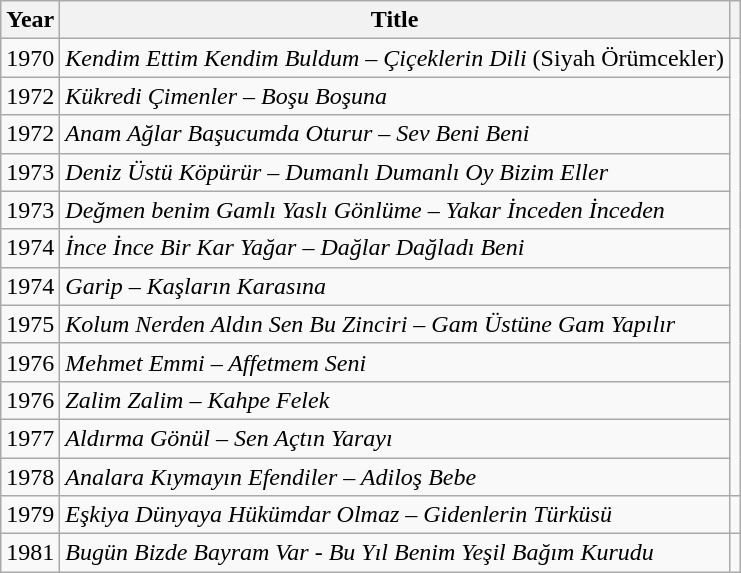<table class="wikitable sortable">
<tr>
<th>Year</th>
<th>Title</th>
<th></th>
</tr>
<tr>
<td>1970</td>
<td><em>Kendim Ettim Kendim Buldum – Çiçeklerin Dili</em> (Siyah Örümcekler)</td>
<td rowspan="12"></td>
</tr>
<tr>
<td>1972</td>
<td><em>Kükredi Çimenler – Boşu Boşuna</em></td>
</tr>
<tr>
<td>1972</td>
<td><em>Anam Ağlar Başucumda Oturur – Sev Beni Beni</em></td>
</tr>
<tr>
<td>1973</td>
<td><em>Deniz Üstü Köpürür – Dumanlı Dumanlı Oy Bizim Eller</em></td>
</tr>
<tr>
<td>1973</td>
<td><em>Değmen benim Gamlı Yaslı Gönlüme – Yakar İnceden İnceden</em></td>
</tr>
<tr>
<td>1974</td>
<td><em>İnce İnce Bir Kar Yağar – Dağlar Dağladı Beni</em></td>
</tr>
<tr>
<td>1974</td>
<td><em>Garip – Kaşların Karasına</em></td>
</tr>
<tr>
<td>1975</td>
<td><em>Kolum Nerden Aldın Sen Bu Zinciri – Gam Üstüne Gam Yapılır</em></td>
</tr>
<tr>
<td>1976</td>
<td><em>Mehmet Emmi – Affetmem Seni</em></td>
</tr>
<tr>
<td>1976</td>
<td><em>Zalim Zalim – Kahpe Felek</em></td>
</tr>
<tr>
<td>1977</td>
<td><em>Aldırma Gönül – Sen Açtın Yarayı</em></td>
</tr>
<tr>
<td>1978</td>
<td><em>Analara Kıymayın Efendiler – Adiloş Bebe</em></td>
</tr>
<tr>
<td>1979</td>
<td><em>Eşkiya Dünyaya Hükümdar Olmaz – Gidenlerin Türküsü</em></td>
<td></td>
</tr>
<tr>
<td>1981</td>
<td><em>Bugün Bizde Bayram Var - Bu Yıl Benim Yeşil Bağım Kurudu</em></td>
<td></td>
</tr>
</table>
